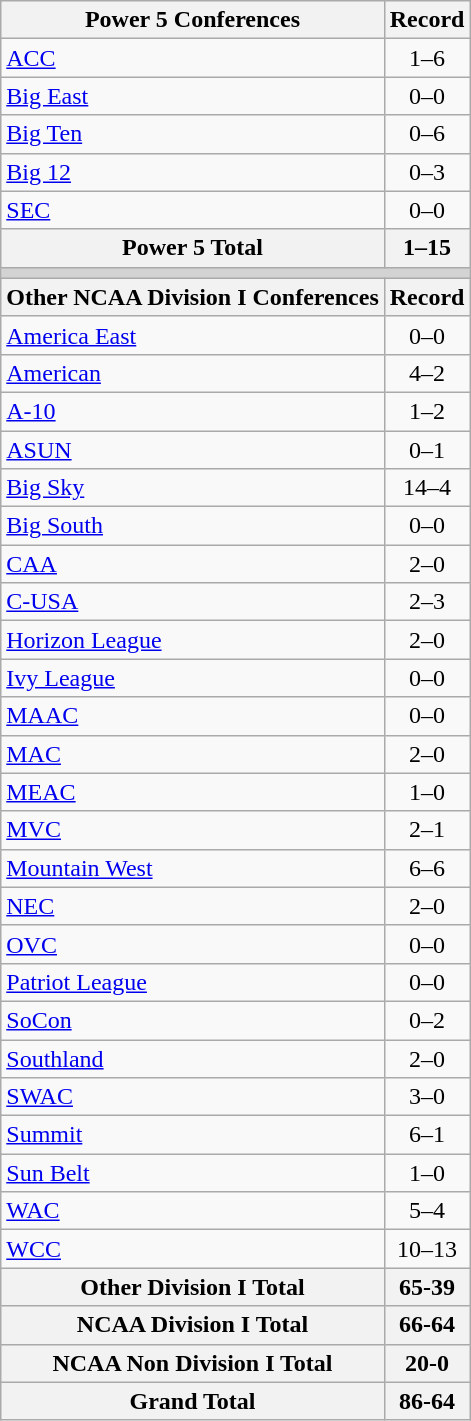<table class="wikitable">
<tr>
<th>Power 5 Conferences</th>
<th>Record</th>
</tr>
<tr>
<td><a href='#'>ACC</a></td>
<td align=center>1–6</td>
</tr>
<tr>
<td><a href='#'>Big East</a></td>
<td align=center>0–0</td>
</tr>
<tr>
<td><a href='#'>Big Ten</a></td>
<td align=center>0–6</td>
</tr>
<tr>
<td><a href='#'>Big 12</a></td>
<td align=center>0–3</td>
</tr>
<tr>
<td><a href='#'>SEC</a></td>
<td align=center>0–0</td>
</tr>
<tr>
<th>Power 5 Total</th>
<th>1–15</th>
</tr>
<tr>
<th colspan="2" style="background:lightgrey;"></th>
</tr>
<tr>
<th>Other NCAA Division I Conferences</th>
<th>Record</th>
</tr>
<tr>
<td><a href='#'>America East</a></td>
<td align=center>0–0</td>
</tr>
<tr>
<td><a href='#'>American</a></td>
<td align=center>4–2</td>
</tr>
<tr>
<td><a href='#'>A-10</a></td>
<td align=center>1–2</td>
</tr>
<tr>
<td><a href='#'>ASUN</a></td>
<td align=center>0–1</td>
</tr>
<tr>
<td><a href='#'>Big Sky</a></td>
<td align=center>14–4</td>
</tr>
<tr>
<td><a href='#'>Big South</a></td>
<td align=center>0–0</td>
</tr>
<tr>
<td><a href='#'>CAA</a></td>
<td align=center>2–0</td>
</tr>
<tr>
<td><a href='#'>C-USA</a></td>
<td align=center>2–3</td>
</tr>
<tr>
<td><a href='#'>Horizon League</a></td>
<td align=center>2–0</td>
</tr>
<tr>
<td><a href='#'>Ivy League</a></td>
<td align=center>0–0</td>
</tr>
<tr>
<td><a href='#'>MAAC</a></td>
<td align=center>0–0</td>
</tr>
<tr>
<td><a href='#'>MAC</a></td>
<td align=center>2–0</td>
</tr>
<tr>
<td><a href='#'>MEAC</a></td>
<td align=center>1–0</td>
</tr>
<tr>
<td><a href='#'>MVC</a></td>
<td align=center>2–1</td>
</tr>
<tr>
<td><a href='#'>Mountain West</a></td>
<td align=center>6–6</td>
</tr>
<tr>
<td><a href='#'>NEC</a></td>
<td align=center>2–0</td>
</tr>
<tr>
<td><a href='#'>OVC</a></td>
<td align=center>0–0</td>
</tr>
<tr>
<td><a href='#'>Patriot League</a></td>
<td align=center>0–0</td>
</tr>
<tr>
<td><a href='#'>SoCon</a></td>
<td align=center>0–2</td>
</tr>
<tr>
<td><a href='#'>Southland</a></td>
<td align=center>2–0</td>
</tr>
<tr>
<td><a href='#'>SWAC</a></td>
<td align=center>3–0</td>
</tr>
<tr>
<td><a href='#'>Summit</a></td>
<td align=center>6–1</td>
</tr>
<tr>
<td><a href='#'>Sun Belt</a></td>
<td align=center>1–0</td>
</tr>
<tr>
<td><a href='#'>WAC</a></td>
<td align=center>5–4</td>
</tr>
<tr>
<td><a href='#'>WCC</a></td>
<td align=center>10–13</td>
</tr>
<tr>
<th>Other Division I Total</th>
<th>65-39</th>
</tr>
<tr>
<th>NCAA Division I Total</th>
<th>66-64</th>
</tr>
<tr>
<th>NCAA Non Division I Total</th>
<th>20-0</th>
</tr>
<tr>
<th>Grand Total</th>
<th>86-64</th>
</tr>
</table>
